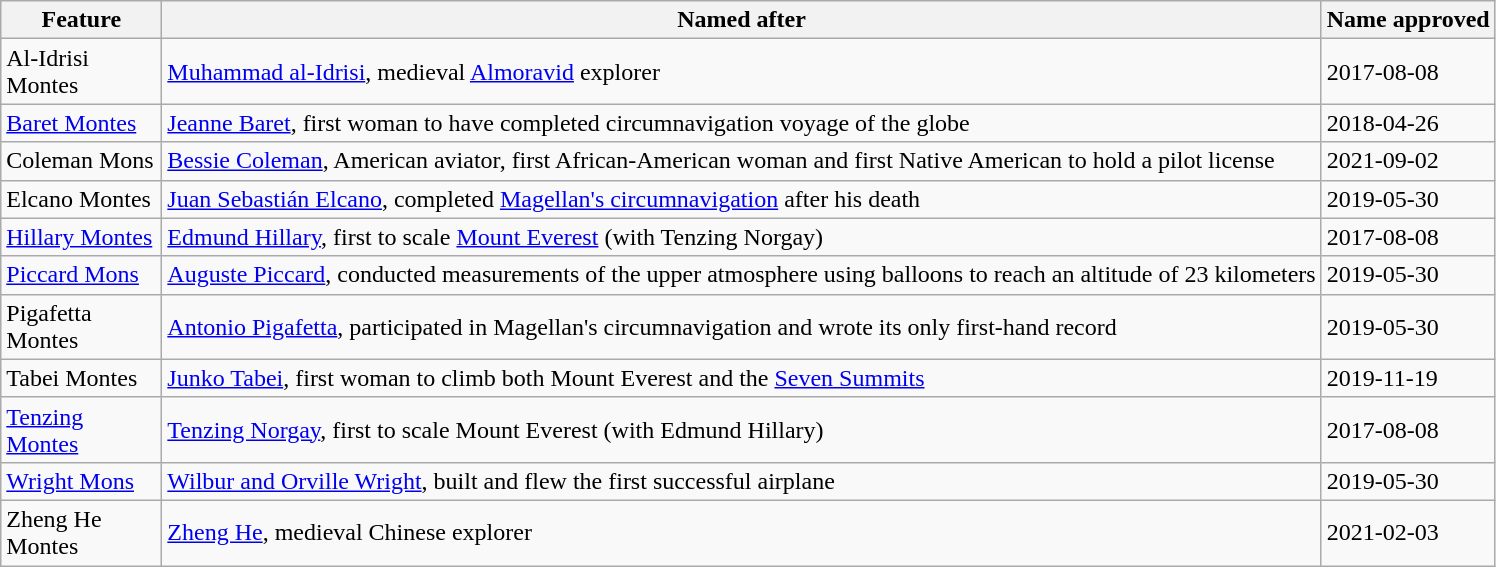<table class="wikitable">
<tr>
<th width=100>Feature</th>
<th>Named after</th>
<th>Name approved<br></th>
</tr>
<tr>
<td>Al-Idrisi Montes </td>
<td><a href='#'>Muhammad al-Idrisi</a>, medieval <a href='#'>Almoravid</a> explorer</td>
<td>2017-08-08</td>
</tr>
<tr>
<td><a href='#'>Baret Montes</a></td>
<td><a href='#'>Jeanne Baret</a>, first woman to have completed circumnavigation voyage of the globe</td>
<td>2018-04-26</td>
</tr>
<tr>
<td>Coleman Mons</td>
<td><a href='#'>Bessie Coleman</a>, American aviator, first African-American woman and first Native American to hold a pilot license</td>
<td>2021-09-02</td>
</tr>
<tr>
<td>Elcano Montes</td>
<td><a href='#'>Juan Sebastián Elcano</a>, completed <a href='#'>Magellan's circumnavigation</a> after his death</td>
<td>2019-05-30</td>
</tr>
<tr>
<td><a href='#'>Hillary Montes</a></td>
<td><a href='#'>Edmund Hillary</a>, first to scale <a href='#'>Mount Everest</a> (with Tenzing Norgay)</td>
<td>2017-08-08</td>
</tr>
<tr>
<td><a href='#'>Piccard Mons</a></td>
<td><a href='#'>Auguste Piccard</a>, conducted measurements of the upper atmosphere using balloons to reach an altitude of 23 kilometers</td>
<td>2019-05-30</td>
</tr>
<tr>
<td>Pigafetta Montes</td>
<td><a href='#'>Antonio Pigafetta</a>, participated in Magellan's circumnavigation and wrote its only first-hand record</td>
<td>2019-05-30</td>
</tr>
<tr>
<td>Tabei Montes</td>
<td><a href='#'>Junko Tabei</a>, first woman to climb both Mount Everest and the <a href='#'>Seven Summits</a></td>
<td>2019-11-19</td>
</tr>
<tr>
<td><a href='#'>Tenzing Montes</a></td>
<td><a href='#'>Tenzing Norgay</a>, first to scale Mount Everest (with Edmund Hillary)</td>
<td>2017-08-08</td>
</tr>
<tr>
<td><a href='#'>Wright Mons</a></td>
<td><a href='#'>Wilbur and Orville Wright</a>, built and flew the first successful airplane</td>
<td>2019-05-30</td>
</tr>
<tr>
<td>Zheng He Montes</td>
<td><a href='#'>Zheng He</a>, medieval Chinese explorer</td>
<td>2021-02-03</td>
</tr>
</table>
